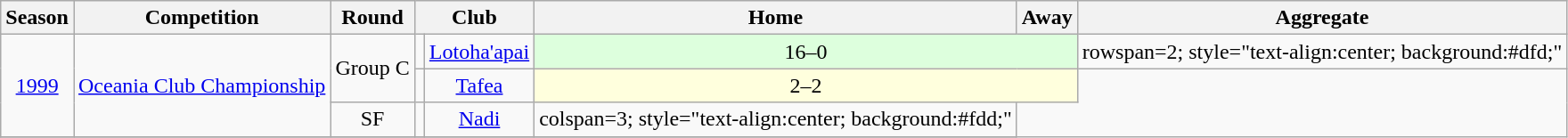<table class="wikitable" style="text-align:center;">
<tr>
<th>Season</th>
<th>Competition</th>
<th>Round</th>
<th colspan=2>Club</th>
<th>Home</th>
<th>Away</th>
<th>Aggregate</th>
</tr>
<tr>
<td rowspan="3" style="text-align:center;"><a href='#'>1999</a></td>
<td rowspan="3"><a href='#'>Oceania Club Championship</a></td>
<td rowspan="2">Group C</td>
<td></td>
<td><a href='#'>Lotoha'apai</a></td>
<td colspan="2;" style="text-align:center; background:#dfd;">16–0</td>
<td>rowspan=2; style="text-align:center; background:#dfd;" </td>
</tr>
<tr>
<td></td>
<td><a href='#'>Tafea</a></td>
<td colspan=2; style="text-align:center; background:#ffd;">2–2</td>
</tr>
<tr>
<td>SF</td>
<td></td>
<td><a href='#'>Nadi</a></td>
<td>colspan=3; style="text-align:center; background:#fdd;" </td>
</tr>
<tr>
</tr>
</table>
